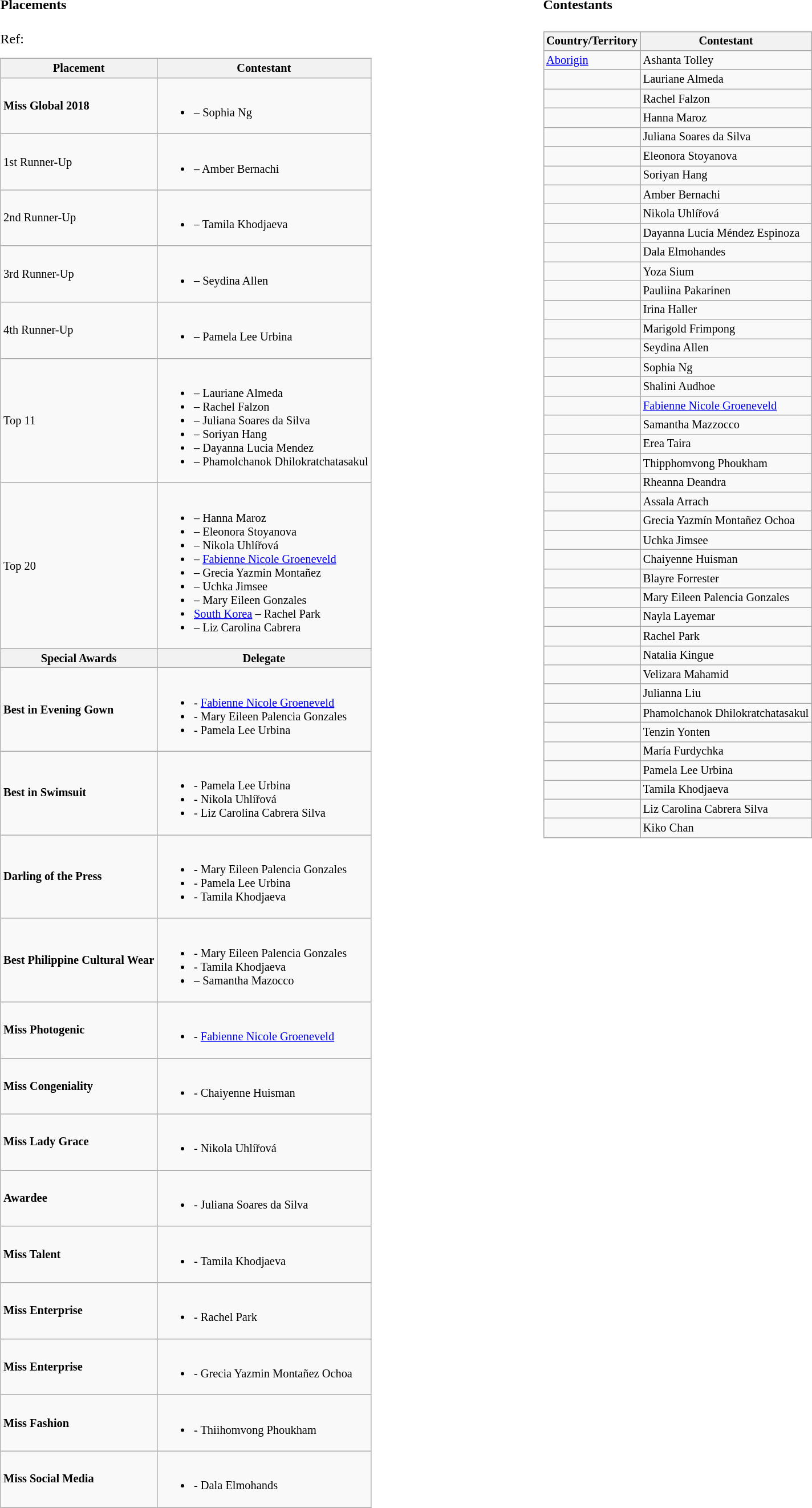<table>
<tr>
<td valign="top" width=10%><br><h4>Placements</h4>Ref:<table class="wikitable sortable" style="font-size: 85%;">
<tr>
<th>Placement</th>
<th>Contestant</th>
</tr>
<tr>
<td><strong>Miss Global 2018</strong></td>
<td><br><ul><li> – Sophia Ng</li></ul></td>
</tr>
<tr>
<td>1st Runner-Up</td>
<td><br><ul><li> – Amber Bernachi</li></ul></td>
</tr>
<tr>
<td>2nd Runner-Up</td>
<td><br><ul><li> – Tamila Khodjaeva</li></ul></td>
</tr>
<tr>
<td>3rd Runner-Up</td>
<td><br><ul><li> – Seydina Allen</li></ul></td>
</tr>
<tr>
<td>4th Runner-Up</td>
<td><br><ul><li> – Pamela Lee Urbina</li></ul></td>
</tr>
<tr>
<td>Top 11</td>
<td><br><ul><li> – Lauriane Almeda</li><li> – Rachel Falzon</li><li> – Juliana Soares da Silva</li><li> – Soriyan Hang</li><li> – Dayanna Lucia Mendez</li><li> – Phamolchanok Dhilokratchatasakul</li></ul></td>
</tr>
<tr>
<td>Top 20</td>
<td><br><ul><li> – Hanna Maroz</li><li> – Eleonora Stoyanova</li><li> – Nikola Uhlířová</li><li> – <a href='#'>Fabienne Nicole Groeneveld</a></li><li> – Grecia Yazmin Montañez</li><li> – Uchka Jimsee</li><li> – Mary Eileen Gonzales</li><li> <a href='#'>South Korea</a> – Rachel Park</li><li> – Liz Carolina Cabrera</li></ul></td>
</tr>
<tr>
<th>Special Awards</th>
<th>Delegate</th>
</tr>
<tr>
<td><strong>Best in Evening Gown</strong></td>
<td><br><ul><li>  - <a href='#'>Fabienne Nicole Groeneveld</a></li><li>  - Mary Eileen Palencia Gonzales</li><li>  - Pamela Lee Urbina</li></ul></td>
</tr>
<tr>
<td><strong>Best in Swimsuit</strong></td>
<td><br><ul><li>  - Pamela Lee Urbina</li><li>  - Nikola Uhlířová</li><li>  - Liz Carolina Cabrera Silva</li></ul></td>
</tr>
<tr>
<td><strong>Darling of the Press</strong></td>
<td><br><ul><li>  - Mary Eileen Palencia Gonzales</li><li>  - Pamela Lee Urbina</li><li>  - Tamila Khodjaeva</li></ul></td>
</tr>
<tr>
<td><strong>Best Philippine Cultural Wear</strong></td>
<td><br><ul><li>  - Mary Eileen Palencia Gonzales</li><li>  - Tamila Khodjaeva</li><li>  – Samantha Mazocco</li></ul></td>
</tr>
<tr>
<td><strong>Miss Photogenic</strong></td>
<td><br><ul><li> - <a href='#'>Fabienne Nicole Groeneveld</a></li></ul></td>
</tr>
<tr>
<td><strong>Miss Congeniality</strong></td>
<td><br><ul><li> - Chaiyenne Huisman</li></ul></td>
</tr>
<tr>
<td><strong>Miss Lady Grace</strong></td>
<td><br><ul><li> - Nikola Uhlířová</li></ul></td>
</tr>
<tr>
<td><strong>Awardee</strong></td>
<td><br><ul><li> - Juliana Soares da Silva</li></ul></td>
</tr>
<tr>
<td><strong>Miss Talent</strong></td>
<td><br><ul><li> - Tamila Khodjaeva</li></ul></td>
</tr>
<tr>
<td><strong>Miss Enterprise</strong></td>
<td><br><ul><li> - Rachel Park</li></ul></td>
</tr>
<tr>
<td><strong>Miss Enterprise</strong></td>
<td><br><ul><li> - Grecia Yazmin Montañez Ochoa</li></ul></td>
</tr>
<tr>
<td><strong>Miss Fashion</strong></td>
<td><br><ul><li> - Thiihomvong Phoukham</li></ul></td>
</tr>
<tr>
<td><strong>Miss Social Media</strong></td>
<td><br><ul><li> - Dala Elmohands</li></ul></td>
</tr>
</table>
</td>
<td valign="top" width=10%><br><h4>Contestants</h4><table class="wikitable sortable static-row-numbers" style="font-size: 85%;">
<tr>
<th class=unsortable>Country/Territory</th>
<th class="unsortable">Contestant</th>
</tr>
<tr>
<td> <a href='#'>Aborigin</a></td>
<td>Ashanta Tolley</td>
</tr>
<tr>
<td></td>
<td>Lauriane Almeda</td>
</tr>
<tr>
<td></td>
<td>Rachel Falzon</td>
</tr>
<tr>
<td></td>
<td>Hanna Maroz</td>
</tr>
<tr>
<td></td>
<td>Juliana Soares da Silva</td>
</tr>
<tr>
<td></td>
<td>Eleonora Stoyanova</td>
</tr>
<tr>
<td></td>
<td>Soriyan Hang</td>
</tr>
<tr>
<td></td>
<td>Amber Bernachi</td>
</tr>
<tr>
<td></td>
<td>Nikola Uhlířová</td>
</tr>
<tr>
<td></td>
<td>Dayanna Lucía Méndez Espinoza</td>
</tr>
<tr>
<td></td>
<td>Dala Elmohandes</td>
</tr>
<tr>
<td></td>
<td>Yoza Sium</td>
</tr>
<tr>
<td></td>
<td>Pauliina Pakarinen</td>
</tr>
<tr>
<td></td>
<td>Irina Haller</td>
</tr>
<tr>
<td></td>
<td>Marigold Frimpong</td>
</tr>
<tr>
<td></td>
<td>Seydina Allen</td>
</tr>
<tr>
<td></td>
<td>Sophia Ng</td>
</tr>
<tr>
<td></td>
<td>Shalini Audhoe</td>
</tr>
<tr>
<td></td>
<td><a href='#'>Fabienne Nicole Groeneveld</a></td>
</tr>
<tr>
<td></td>
<td>Samantha Mazzocco</td>
</tr>
<tr>
<td></td>
<td>Erea Taira</td>
</tr>
<tr>
<td></td>
<td>Thipphomvong Phoukham</td>
</tr>
<tr>
<td></td>
<td>Rheanna Deandra</td>
</tr>
<tr>
<td></td>
<td>Assala Arrach</td>
</tr>
<tr>
<td></td>
<td>Grecia Yazmín Montañez Ochoa</td>
</tr>
<tr>
<td></td>
<td>Uchka Jimsee</td>
</tr>
<tr>
<td></td>
<td>Chaiyenne Huisman</td>
</tr>
<tr>
<td></td>
<td>Blayre Forrester</td>
</tr>
<tr>
<td></td>
<td>Mary Eileen Palencia Gonzales</td>
</tr>
<tr>
<td></td>
<td>Nayla Layemar</td>
</tr>
<tr>
<td></td>
<td>Rachel Park</td>
</tr>
<tr>
<td></td>
<td>Natalia Kingue</td>
</tr>
<tr>
<td></td>
<td>Velizara Mahamid</td>
</tr>
<tr>
<td></td>
<td>Julianna Liu</td>
</tr>
<tr>
<td></td>
<td>Phamolchanok Dhilokratchatasakul</td>
</tr>
<tr>
<td></td>
<td>Tenzin Yonten</td>
</tr>
<tr>
<td></td>
<td>María Furdychka</td>
</tr>
<tr>
<td></td>
<td>Pamela Lee Urbina</td>
</tr>
<tr>
<td></td>
<td>Tamila Khodjaeva</td>
</tr>
<tr>
<td></td>
<td>Liz Carolina Cabrera Silva</td>
</tr>
<tr>
<td></td>
<td>Kiko Chan</td>
</tr>
</table>
</td>
</tr>
</table>
